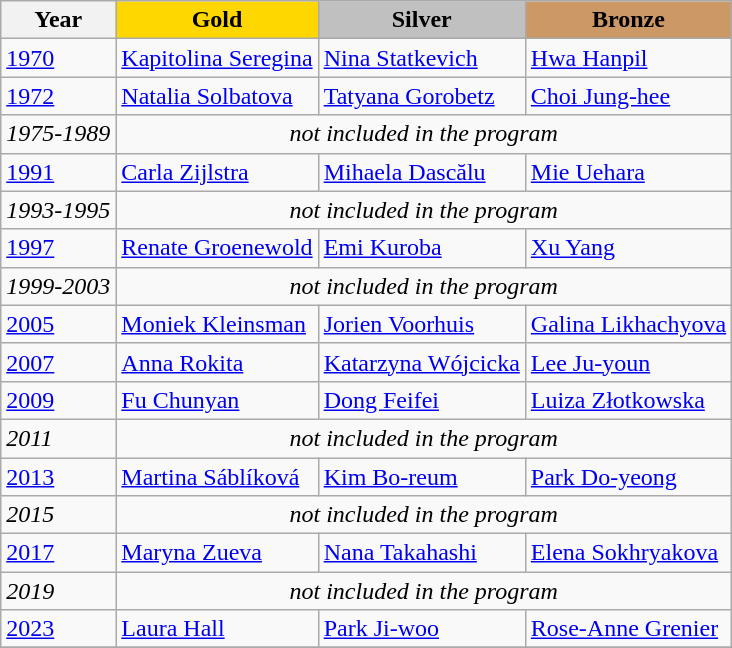<table class="wikitable">
<tr>
<th>Year</th>
<td align=center bgcolor=gold><strong>Gold</strong></td>
<td align=center bgcolor=silver><strong>Silver</strong></td>
<td align=center bgcolor=cc9966><strong>Bronze</strong></td>
</tr>
<tr>
<td><a href='#'>1970</a></td>
<td> <a href='#'>Kapitolina Seregina</a></td>
<td> <a href='#'>Nina Statkevich</a></td>
<td> <a href='#'>Hwa Hanpil</a></td>
</tr>
<tr>
<td><a href='#'>1972</a></td>
<td> <a href='#'>Natalia Solbatova</a></td>
<td> <a href='#'>Tatyana Gorobetz</a></td>
<td> <a href='#'>Choi Jung-hee</a></td>
</tr>
<tr>
<td><em>1975-1989</em></td>
<td colspan=3 align=center><em>not included in the program</em></td>
</tr>
<tr>
<td><a href='#'>1991</a></td>
<td> <a href='#'>Carla Zijlstra</a></td>
<td> <a href='#'>Mihaela Dascălu</a></td>
<td> <a href='#'>Mie Uehara</a></td>
</tr>
<tr>
<td><em>1993-1995</em></td>
<td colspan=3 align=center><em>not included in the program</em></td>
</tr>
<tr>
<td><a href='#'>1997</a></td>
<td> <a href='#'>Renate Groenewold</a></td>
<td> <a href='#'>Emi Kuroba</a></td>
<td> <a href='#'>Xu Yang</a></td>
</tr>
<tr>
<td><em>1999-2003</em></td>
<td colspan=3 align=center><em>not included in the program</em></td>
</tr>
<tr>
<td><a href='#'>2005</a></td>
<td> <a href='#'>Moniek Kleinsman</a></td>
<td> <a href='#'>Jorien Voorhuis</a></td>
<td> <a href='#'>Galina Likhachyova</a></td>
</tr>
<tr>
<td><a href='#'>2007</a></td>
<td> <a href='#'>Anna Rokita</a></td>
<td> <a href='#'>Katarzyna Wójcicka</a></td>
<td> <a href='#'>Lee Ju-youn</a></td>
</tr>
<tr>
<td><a href='#'>2009</a></td>
<td> <a href='#'>Fu Chunyan</a></td>
<td> <a href='#'>Dong Feifei</a></td>
<td> <a href='#'>Luiza Złotkowska</a></td>
</tr>
<tr>
<td><em>2011</em></td>
<td colspan=3 align=center><em>not included in the program</em></td>
</tr>
<tr>
<td><a href='#'>2013</a></td>
<td> <a href='#'>Martina Sáblíková</a></td>
<td> <a href='#'>Kim Bo-reum</a></td>
<td> <a href='#'>Park Do-yeong</a></td>
</tr>
<tr>
<td><em>2015</em></td>
<td colspan=3 align=center><em>not included in the program</em></td>
</tr>
<tr>
<td><a href='#'>2017</a></td>
<td> <a href='#'>Maryna Zueva</a></td>
<td> <a href='#'>Nana Takahashi</a></td>
<td> <a href='#'>Elena Sokhryakova</a></td>
</tr>
<tr>
<td><em>2019</em></td>
<td colspan=3 align=center><em>not included in the program</em></td>
</tr>
<tr>
<td><a href='#'>2023</a></td>
<td> <a href='#'>Laura Hall</a></td>
<td> <a href='#'>Park Ji-woo</a></td>
<td> <a href='#'>Rose-Anne Grenier</a></td>
</tr>
<tr>
</tr>
</table>
